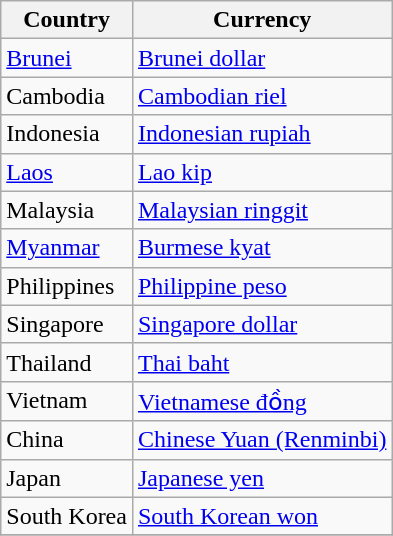<table class="sortable wikitable">
<tr>
<th>Country</th>
<th>Currency</th>
</tr>
<tr>
<td align=left><a href='#'>Brunei</a></td>
<td><a href='#'>Brunei dollar</a></td>
</tr>
<tr>
<td align=left>Cambodia</td>
<td><a href='#'>Cambodian riel</a></td>
</tr>
<tr>
<td align=left>Indonesia</td>
<td><a href='#'>Indonesian rupiah</a></td>
</tr>
<tr>
<td align=left><a href='#'>Laos</a></td>
<td><a href='#'>Lao kip</a></td>
</tr>
<tr>
<td align=left>Malaysia</td>
<td><a href='#'>Malaysian ringgit</a></td>
</tr>
<tr>
<td align=left><a href='#'>Myanmar</a></td>
<td><a href='#'>Burmese kyat</a></td>
</tr>
<tr>
<td align=left>Philippines</td>
<td><a href='#'>Philippine peso</a></td>
</tr>
<tr>
<td align=left>Singapore</td>
<td><a href='#'>Singapore dollar</a></td>
</tr>
<tr>
<td align=left>Thailand</td>
<td><a href='#'>Thai baht</a></td>
</tr>
<tr>
<td align=left>Vietnam</td>
<td><a href='#'>Vietnamese đồng</a></td>
</tr>
<tr>
<td align=left>China</td>
<td><a href='#'>Chinese Yuan (Renminbi)</a></td>
</tr>
<tr>
<td align=left>Japan</td>
<td><a href='#'>Japanese yen</a></td>
</tr>
<tr>
<td align=left>South Korea</td>
<td><a href='#'>South Korean won</a></td>
</tr>
<tr>
</tr>
</table>
